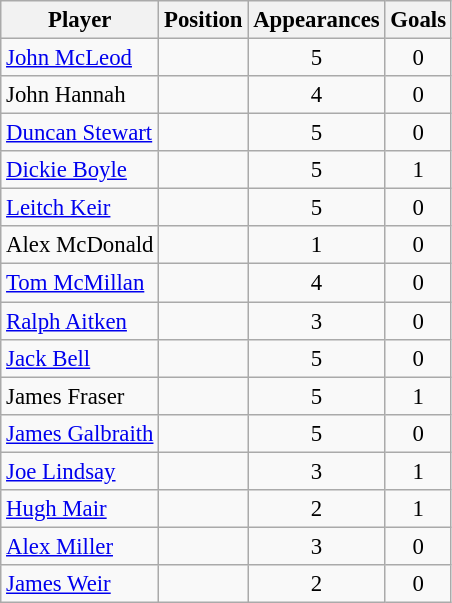<table class="wikitable sortable" style="text-align: center; font-size:95%">
<tr>
<th class="unsortable">Player</th>
<th>Position</th>
<th>Appearances</th>
<th>Goals</th>
</tr>
<tr>
<td align=left> <a href='#'>John McLeod</a></td>
<td></td>
<td>5</td>
<td>0</td>
</tr>
<tr>
<td align=left> John Hannah</td>
<td></td>
<td>4</td>
<td>0</td>
</tr>
<tr>
<td align=left> <a href='#'>Duncan Stewart</a></td>
<td></td>
<td>5</td>
<td>0</td>
</tr>
<tr>
<td align=left> <a href='#'>Dickie Boyle</a></td>
<td></td>
<td>5</td>
<td>1</td>
</tr>
<tr>
<td align=left> <a href='#'>Leitch Keir</a></td>
<td></td>
<td>5</td>
<td>0</td>
</tr>
<tr>
<td align=left> Alex McDonald</td>
<td></td>
<td>1</td>
<td>0</td>
</tr>
<tr>
<td align=left> <a href='#'>Tom McMillan</a></td>
<td></td>
<td>4</td>
<td>0</td>
</tr>
<tr>
<td align=left> <a href='#'>Ralph Aitken</a></td>
<td></td>
<td>3</td>
<td>0</td>
</tr>
<tr>
<td align=left> <a href='#'>Jack Bell</a></td>
<td></td>
<td>5</td>
<td>0</td>
</tr>
<tr>
<td align=left> James Fraser</td>
<td></td>
<td>5</td>
<td>1</td>
</tr>
<tr>
<td align=left> <a href='#'>James Galbraith</a></td>
<td></td>
<td>5</td>
<td>0</td>
</tr>
<tr>
<td align=left> <a href='#'>Joe Lindsay</a></td>
<td></td>
<td>3</td>
<td>1</td>
</tr>
<tr>
<td align=left> <a href='#'>Hugh Mair</a></td>
<td></td>
<td>2</td>
<td>1</td>
</tr>
<tr>
<td align=left> <a href='#'>Alex Miller</a></td>
<td></td>
<td>3</td>
<td>0</td>
</tr>
<tr>
<td align=left> <a href='#'>James Weir</a></td>
<td></td>
<td>2</td>
<td>0</td>
</tr>
</table>
